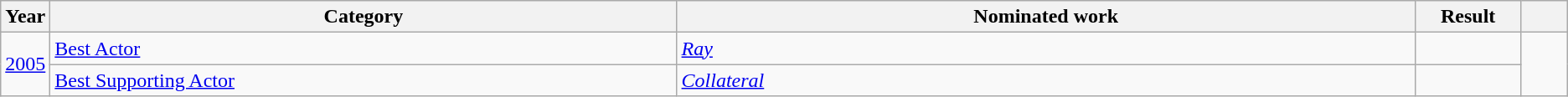<table class=wikitable>
<tr>
<th scope="col" style="width:1em;">Year</th>
<th scope="col" style="width:33em;">Category</th>
<th scope="col" style="width:39em;">Nominated work</th>
<th scope="col" style="width:5em;">Result</th>
<th scope="col" style="width:2em;"></th>
</tr>
<tr>
<td rowspan="2"><a href='#'>2005</a></td>
<td><a href='#'>Best Actor</a></td>
<td><em><a href='#'>Ray</a></em></td>
<td></td>
<td rowspan="2"></td>
</tr>
<tr>
<td><a href='#'>Best Supporting Actor</a></td>
<td><em><a href='#'>Collateral</a></em></td>
<td></td>
</tr>
</table>
